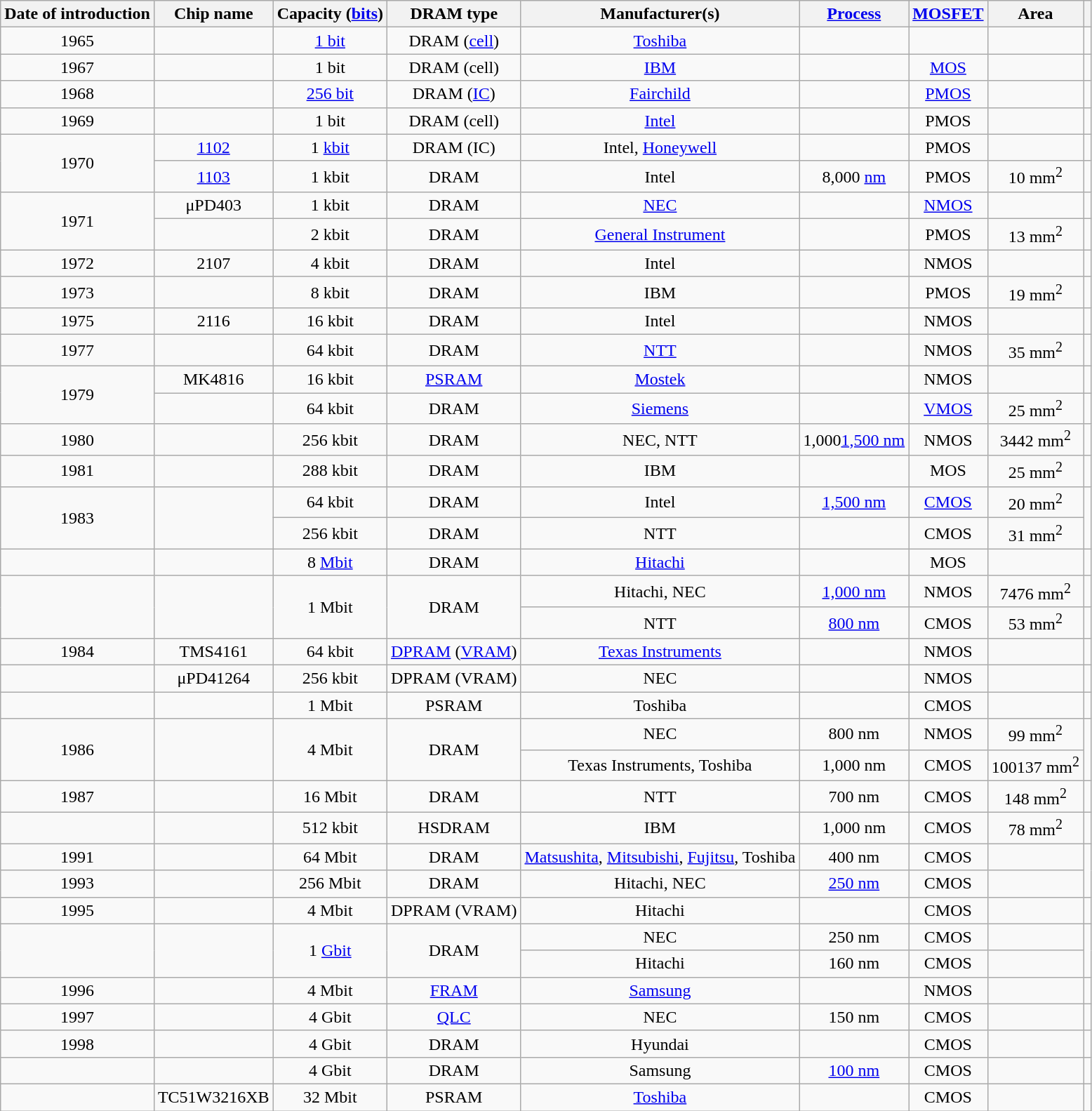<table class="wikitable sortable" style="text-align:center">
<tr>
<th>Date of introduction</th>
<th>Chip name</th>
<th>Capacity (<a href='#'>bits</a>)</th>
<th>DRAM type</th>
<th>Manufacturer(s)</th>
<th data-sort-type="number"><a href='#'>Process</a></th>
<th><a href='#'>MOSFET</a></th>
<th data-sort-type="number">Area</th>
<th></th>
</tr>
<tr>
<td>1965</td>
<td></td>
<td><a href='#'>1 bit</a></td>
<td>DRAM (<a href='#'>cell</a>)</td>
<td><a href='#'>Toshiba</a></td>
<td></td>
<td></td>
<td></td>
<td></td>
</tr>
<tr>
<td>1967</td>
<td></td>
<td>1 bit</td>
<td>DRAM (cell)</td>
<td><a href='#'>IBM</a></td>
<td></td>
<td><a href='#'>MOS</a></td>
<td></td>
<td></td>
</tr>
<tr>
<td>1968</td>
<td></td>
<td><a href='#'>256 bit</a></td>
<td>DRAM (<a href='#'>IC</a>)</td>
<td><a href='#'>Fairchild</a></td>
<td></td>
<td><a href='#'>PMOS</a></td>
<td></td>
<td></td>
</tr>
<tr>
<td>1969</td>
<td></td>
<td>1 bit</td>
<td>DRAM (cell)</td>
<td><a href='#'>Intel</a></td>
<td></td>
<td>PMOS</td>
<td></td>
<td></td>
</tr>
<tr>
<td rowspan="2">1970</td>
<td><a href='#'>1102</a></td>
<td>1 <a href='#'>kbit</a></td>
<td>DRAM (IC)</td>
<td>Intel, <a href='#'>Honeywell</a></td>
<td></td>
<td>PMOS</td>
<td></td>
<td></td>
</tr>
<tr>
<td><a href='#'>1103</a></td>
<td>1 kbit</td>
<td>DRAM</td>
<td>Intel</td>
<td>8,000 <a href='#'>nm</a></td>
<td>PMOS</td>
<td>10 mm<sup>2</sup></td>
<td></td>
</tr>
<tr>
<td rowspan="2">1971</td>
<td>μPD403</td>
<td>1 kbit</td>
<td>DRAM</td>
<td><a href='#'>NEC</a></td>
<td></td>
<td><a href='#'>NMOS</a></td>
<td></td>
<td></td>
</tr>
<tr>
<td></td>
<td>2 kbit</td>
<td>DRAM</td>
<td><a href='#'>General Instrument</a></td>
<td></td>
<td>PMOS</td>
<td>13 mm<sup>2</sup></td>
<td></td>
</tr>
<tr>
<td>1972</td>
<td>2107</td>
<td>4 kbit</td>
<td>DRAM</td>
<td>Intel</td>
<td></td>
<td>NMOS</td>
<td></td>
<td></td>
</tr>
<tr>
<td>1973</td>
<td></td>
<td>8 kbit</td>
<td>DRAM</td>
<td>IBM</td>
<td></td>
<td>PMOS</td>
<td>19 mm<sup>2</sup></td>
<td></td>
</tr>
<tr>
<td>1975</td>
<td>2116</td>
<td>16 kbit</td>
<td>DRAM</td>
<td>Intel</td>
<td></td>
<td>NMOS</td>
<td></td>
<td></td>
</tr>
<tr>
<td>1977</td>
<td></td>
<td>64 kbit</td>
<td>DRAM</td>
<td><a href='#'>NTT</a></td>
<td></td>
<td>NMOS</td>
<td>35 mm<sup>2</sup></td>
<td></td>
</tr>
<tr>
<td rowspan="2">1979</td>
<td>MK4816</td>
<td>16 kbit</td>
<td><a href='#'>PSRAM</a></td>
<td><a href='#'>Mostek</a></td>
<td></td>
<td>NMOS</td>
<td></td>
<td></td>
</tr>
<tr>
<td></td>
<td>64 kbit</td>
<td>DRAM</td>
<td><a href='#'>Siemens</a></td>
<td></td>
<td><a href='#'>VMOS</a></td>
<td>25 mm<sup>2</sup></td>
<td></td>
</tr>
<tr>
<td>1980</td>
<td></td>
<td>256 kbit</td>
<td>DRAM</td>
<td>NEC, NTT</td>
<td>1,000<a href='#'>1,500 nm</a></td>
<td>NMOS</td>
<td>3442 mm<sup>2</sup></td>
<td></td>
</tr>
<tr>
<td>1981</td>
<td></td>
<td>288 kbit</td>
<td>DRAM</td>
<td>IBM</td>
<td></td>
<td>MOS</td>
<td>25 mm<sup>2</sup></td>
<td></td>
</tr>
<tr>
<td rowspan="2">1983</td>
<td rowspan="2"></td>
<td>64 kbit</td>
<td>DRAM</td>
<td>Intel</td>
<td><a href='#'>1,500 nm</a></td>
<td><a href='#'>CMOS</a></td>
<td>20 mm<sup>2</sup></td>
<td rowspan="2"></td>
</tr>
<tr>
<td>256 kbit</td>
<td>DRAM</td>
<td>NTT</td>
<td></td>
<td>CMOS</td>
<td>31 mm<sup>2</sup></td>
</tr>
<tr>
<td></td>
<td></td>
<td>8 <a href='#'>Mbit</a></td>
<td>DRAM</td>
<td><a href='#'>Hitachi</a></td>
<td></td>
<td>MOS</td>
<td></td>
<td></td>
</tr>
<tr>
<td rowspan="2"></td>
<td rowspan="2"></td>
<td rowspan="2">1 Mbit</td>
<td rowspan="2">DRAM</td>
<td>Hitachi, NEC</td>
<td><a href='#'>1,000 nm</a></td>
<td>NMOS</td>
<td>7476 mm<sup>2</sup></td>
<td></td>
</tr>
<tr>
<td>NTT</td>
<td><a href='#'>800 nm</a></td>
<td>CMOS</td>
<td>53 mm<sup>2</sup></td>
<td></td>
</tr>
<tr>
<td>1984</td>
<td>TMS4161</td>
<td>64 kbit</td>
<td><a href='#'>DPRAM</a> (<a href='#'>VRAM</a>)</td>
<td><a href='#'>Texas Instruments</a></td>
<td></td>
<td>NMOS</td>
<td></td>
<td></td>
</tr>
<tr>
<td></td>
<td>μPD41264</td>
<td>256 kbit</td>
<td>DPRAM (VRAM)</td>
<td>NEC</td>
<td></td>
<td>NMOS</td>
<td></td>
<td></td>
</tr>
<tr>
<td></td>
<td></td>
<td>1 Mbit</td>
<td>PSRAM</td>
<td>Toshiba</td>
<td></td>
<td>CMOS</td>
<td></td>
<td></td>
</tr>
<tr>
<td rowspan="2">1986</td>
<td rowspan="2"></td>
<td rowspan="2">4 Mbit</td>
<td rowspan="2">DRAM</td>
<td>NEC</td>
<td>800 nm</td>
<td>NMOS</td>
<td>99 mm<sup>2</sup></td>
<td rowspan="2"></td>
</tr>
<tr>
<td>Texas Instruments, Toshiba</td>
<td>1,000 nm</td>
<td>CMOS</td>
<td>100137 mm<sup>2</sup></td>
</tr>
<tr>
<td>1987</td>
<td></td>
<td>16 Mbit</td>
<td>DRAM</td>
<td>NTT</td>
<td>700 nm</td>
<td>CMOS</td>
<td>148 mm<sup>2</sup></td>
<td></td>
</tr>
<tr>
<td></td>
<td></td>
<td>512 kbit</td>
<td>HSDRAM</td>
<td>IBM</td>
<td>1,000 nm</td>
<td>CMOS</td>
<td>78 mm<sup>2</sup></td>
<td></td>
</tr>
<tr>
<td>1991</td>
<td></td>
<td>64 Mbit</td>
<td>DRAM</td>
<td><a href='#'>Matsushita</a>, <a href='#'>Mitsubishi</a>, <a href='#'>Fujitsu</a>, Toshiba</td>
<td>400 nm</td>
<td>CMOS</td>
<td></td>
<td rowspan="2"></td>
</tr>
<tr>
<td>1993</td>
<td></td>
<td>256 Mbit</td>
<td>DRAM</td>
<td>Hitachi, NEC</td>
<td><a href='#'>250 nm</a></td>
<td>CMOS</td>
<td></td>
</tr>
<tr>
<td>1995</td>
<td></td>
<td>4 Mbit</td>
<td>DPRAM (VRAM)</td>
<td>Hitachi</td>
<td></td>
<td>CMOS</td>
<td></td>
<td></td>
</tr>
<tr>
<td rowspan="2"></td>
<td rowspan="2"></td>
<td rowspan="2">1 <a href='#'>Gbit</a></td>
<td rowspan="2">DRAM</td>
<td>NEC</td>
<td>250 nm</td>
<td>CMOS</td>
<td></td>
<td rowspan="2"></td>
</tr>
<tr>
<td>Hitachi</td>
<td>160 nm</td>
<td>CMOS</td>
<td></td>
</tr>
<tr>
<td>1996</td>
<td></td>
<td>4 Mbit</td>
<td><a href='#'>FRAM</a></td>
<td><a href='#'>Samsung</a></td>
<td></td>
<td>NMOS</td>
<td></td>
<td></td>
</tr>
<tr>
<td>1997</td>
<td></td>
<td>4 Gbit</td>
<td><a href='#'>QLC</a></td>
<td>NEC</td>
<td>150 nm</td>
<td>CMOS</td>
<td></td>
<td></td>
</tr>
<tr>
<td>1998</td>
<td></td>
<td>4 Gbit</td>
<td>DRAM</td>
<td>Hyundai</td>
<td></td>
<td>CMOS</td>
<td></td>
<td></td>
</tr>
<tr>
<td></td>
<td></td>
<td>4 Gbit</td>
<td>DRAM</td>
<td>Samsung</td>
<td><a href='#'>100 nm</a></td>
<td>CMOS</td>
<td></td>
<td></td>
</tr>
<tr>
<td></td>
<td>TC51W3216XB</td>
<td>32 Mbit</td>
<td>PSRAM</td>
<td><a href='#'>Toshiba</a></td>
<td></td>
<td>CMOS</td>
<td></td>
<td></td>
</tr>
</table>
